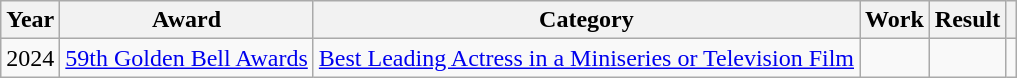<table class="wikitable plainrowheaders">
<tr>
<th>Year</th>
<th>Award</th>
<th>Category</th>
<th>Work</th>
<th>Result</th>
<th></th>
</tr>
<tr>
<td>2024</td>
<td><a href='#'>59th Golden Bell Awards</a></td>
<td><a href='#'>Best Leading Actress in a Miniseries or Television Film</a></td>
<td><em></em></td>
<td></td>
<td></td>
</tr>
</table>
